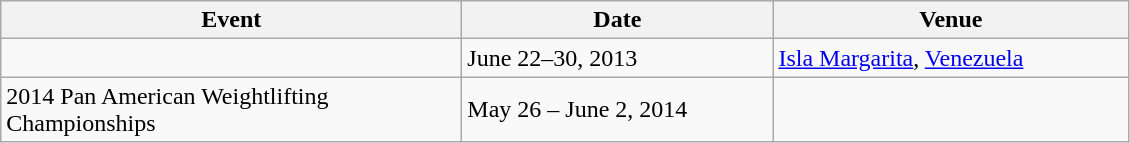<table class="wikitable">
<tr>
<th width=300>Event</th>
<th width=200>Date</th>
<th width=230>Venue</th>
</tr>
<tr>
<td></td>
<td>June 22–30, 2013</td>
<td> <a href='#'>Isla Margarita</a>, <a href='#'>Venezuela</a></td>
</tr>
<tr>
<td>2014 Pan American Weightlifting Championships</td>
<td>May 26 – June 2, 2014</td>
<td></td>
</tr>
</table>
